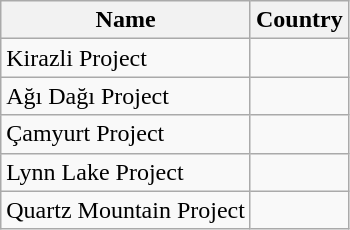<table class="wikitable">
<tr>
<th>Name</th>
<th>Country</th>
</tr>
<tr>
<td>Kirazli Project</td>
<td></td>
</tr>
<tr>
<td>Ağı Dağı Project</td>
<td></td>
</tr>
<tr>
<td>Çamyurt Project</td>
<td></td>
</tr>
<tr>
<td>Lynn Lake Project</td>
<td></td>
</tr>
<tr>
<td>Quartz Mountain Project</td>
<td></td>
</tr>
</table>
